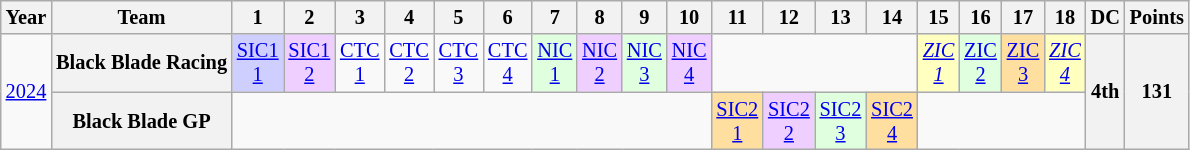<table class="wikitable" style="text-align:center; font-size:85%">
<tr>
<th>Year</th>
<th>Team</th>
<th>1</th>
<th>2</th>
<th>3</th>
<th>4</th>
<th>5</th>
<th>6</th>
<th>7</th>
<th>8</th>
<th>9</th>
<th>10</th>
<th>11</th>
<th>12</th>
<th>13</th>
<th>14</th>
<th>15</th>
<th>16</th>
<th>17</th>
<th>18</th>
<th>DC</th>
<th>Points</th>
</tr>
<tr>
<td rowspan="2"><a href='#'>2024</a></td>
<th nowrap>Black Blade Racing</th>
<td style="background:#CFCFFF"><a href='#'>SIC1<br>1</a><br></td>
<td style="background:#EFCFFF"><a href='#'>SIC1<br>2</a><br></td>
<td><a href='#'>CTC<br>1</a></td>
<td><a href='#'>CTC<br>2</a></td>
<td><a href='#'>CTC<br>3</a></td>
<td><a href='#'>CTC<br>4</a></td>
<td style="background:#DFFFDF"><a href='#'>NIC<br>1</a><br></td>
<td style="background:#EFCFFF"><a href='#'>NIC<br>2</a><br></td>
<td style="background:#DFFFDF"><a href='#'>NIC<br>3</a><br></td>
<td style="background:#EFCFFF"><a href='#'>NIC<br>4</a><br></td>
<td colspan=4></td>
<td style="background:#FFFFBF"><em><a href='#'>ZIC<br>1</a></em><br></td>
<td style="background:#DFFFDF"><a href='#'>ZIC<br>2</a><br></td>
<td style="background:#FFDF9F"><a href='#'>ZIC<br>3</a><br></td>
<td style="background:#FFFFBF"><em><a href='#'>ZIC<br>4</a></em><br></td>
<th rowspan="2">4th</th>
<th rowspan="2">131</th>
</tr>
<tr>
<th nowrap>Black Blade GP</th>
<td colspan=10></td>
<td style="background:#FFDF9F"><a href='#'>SIC2<br>1</a><br></td>
<td style="background:#EFCFFF"><a href='#'>SIC2<br>2</a><br></td>
<td style="background:#DFFFDF"><a href='#'>SIC2<br>3</a><br></td>
<td style="background:#FFDF9F"><a href='#'>SIC2<br>4</a><br></td>
<td colspan=4></td>
</tr>
</table>
